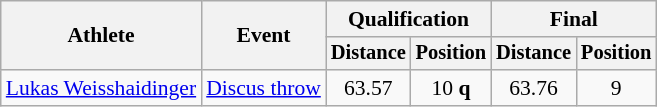<table class=wikitable style=font-size:90%>
<tr>
<th rowspan=2>Athlete</th>
<th rowspan=2>Event</th>
<th colspan=2>Qualification</th>
<th colspan=2>Final</th>
</tr>
<tr style=font-size:95%>
<th>Distance</th>
<th>Position</th>
<th>Distance</th>
<th>Position</th>
</tr>
<tr align=center>
<td align=left><a href='#'>Lukas Weisshaidinger</a></td>
<td align=left><a href='#'>Discus throw</a></td>
<td>63.57</td>
<td>10 <strong>q</strong></td>
<td>63.76</td>
<td>9</td>
</tr>
</table>
